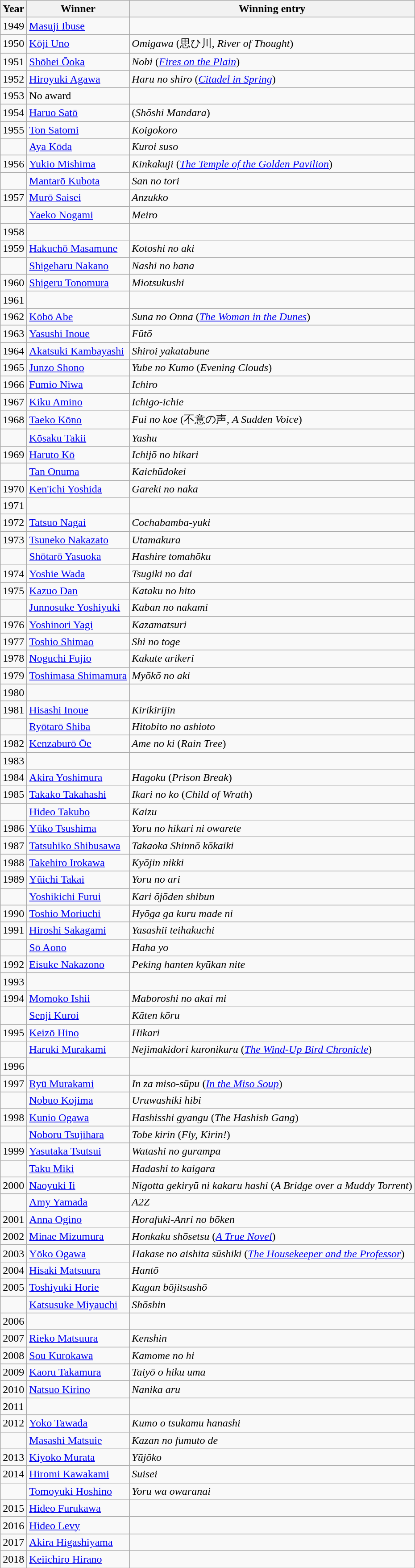<table class="wikitable">
<tr>
<th>Year</th>
<th>Winner</th>
<th>Winning entry</th>
</tr>
<tr>
<td>1949</td>
<td><a href='#'>Masuji Ibuse</a></td>
<td><em></em></td>
</tr>
<tr>
<td>1950</td>
<td><a href='#'>Kōji Uno</a></td>
<td><em>Omigawa</em> (思ひ川, <em>River of Thought</em>)</td>
</tr>
<tr>
<td>1951</td>
<td><a href='#'>Shōhei Ōoka</a></td>
<td><em>Nobi</em> (<em><a href='#'>Fires on the Plain</a></em>)</td>
</tr>
<tr>
<td>1952</td>
<td><a href='#'>Hiroyuki Agawa</a></td>
<td><em>Haru no shiro</em> (<em><a href='#'>Citadel in Spring</a></em>)</td>
</tr>
<tr>
<td>1953</td>
<td>No award</td>
<td></td>
</tr>
<tr>
<td>1954</td>
<td><a href='#'>Haruo Satō</a></td>
<td>(<em>Shōshi Mandara</em>)</td>
</tr>
<tr>
<td>1955</td>
<td><a href='#'>Ton Satomi</a></td>
<td><em>Koigokoro</em></td>
</tr>
<tr>
<td></td>
<td><a href='#'>Aya Kōda</a></td>
<td><em>Kuroi suso</em></td>
</tr>
<tr>
<td>1956</td>
<td><a href='#'>Yukio Mishima</a></td>
<td><em>Kinkakuji</em> (<em><a href='#'>The Temple of the Golden Pavilion</a></em>)</td>
</tr>
<tr>
<td></td>
<td><a href='#'>Mantarō Kubota</a></td>
<td><em>San no tori</em></td>
</tr>
<tr>
<td>1957</td>
<td><a href='#'>Murō Saisei</a></td>
<td><em>Anzukko</em></td>
</tr>
<tr>
<td></td>
<td><a href='#'>Yaeko Nogami</a></td>
<td><em>Meiro</em></td>
</tr>
<tr>
<td>1958</td>
<td></td>
<td></td>
</tr>
<tr>
<td>1959</td>
<td><a href='#'>Hakuchō Masamune</a></td>
<td><em>Kotoshi no aki</em></td>
</tr>
<tr>
<td></td>
<td><a href='#'>Shigeharu Nakano</a></td>
<td><em>Nashi no hana</em></td>
</tr>
<tr>
<td>1960</td>
<td><a href='#'>Shigeru Tonomura</a></td>
<td><em>Miotsukushi</em></td>
</tr>
<tr>
<td>1961</td>
<td></td>
<td></td>
</tr>
<tr>
</tr>
<tr>
<td>1962</td>
<td><a href='#'>Kōbō Abe</a></td>
<td><em>Suna no Onna</em> (<em><a href='#'>The Woman in the Dunes</a></em>)</td>
</tr>
<tr>
<td>1963</td>
<td><a href='#'>Yasushi Inoue</a></td>
<td><em>Fūtō</em></td>
</tr>
<tr>
<td>1964</td>
<td><a href='#'>Akatsuki Kambayashi</a></td>
<td><em>Shiroi yakatabune</em></td>
</tr>
<tr>
<td>1965</td>
<td><a href='#'>Junzo Shono</a></td>
<td><em>Yube no Kumo</em> (<em>Evening Clouds</em>)</td>
</tr>
<tr>
<td>1966</td>
<td><a href='#'>Fumio Niwa</a></td>
<td><em>Ichiro</em></td>
</tr>
<tr>
<td>1967</td>
<td><a href='#'>Kiku Amino</a></td>
<td><em>Ichigo-ichie</em></td>
</tr>
<tr>
<td>1968</td>
<td><a href='#'>Taeko Kōno</a></td>
<td><em>Fui no koe</em> (不意の声, <em>A Sudden Voice</em>)</td>
</tr>
<tr>
<td></td>
<td><a href='#'>Kōsaku Takii</a></td>
<td><em>Yashu</em></td>
</tr>
<tr>
<td>1969</td>
<td><a href='#'>Haruto Kō</a></td>
<td><em>Ichijō no hikari</em></td>
</tr>
<tr>
<td></td>
<td><a href='#'>Tan Onuma</a></td>
<td><em>Kaichūdokei</em></td>
</tr>
<tr>
<td>1970</td>
<td><a href='#'>Ken'ichi Yoshida</a></td>
<td><em>Gareki no naka</em></td>
</tr>
<tr>
<td>1971</td>
<td></td>
<td></td>
</tr>
<tr>
<td>1972</td>
<td><a href='#'>Tatsuo Nagai</a></td>
<td><em>Cochabamba-yuki</em></td>
</tr>
<tr>
<td>1973</td>
<td><a href='#'>Tsuneko Nakazato</a></td>
<td><em>Utamakura</em></td>
</tr>
<tr>
<td></td>
<td><a href='#'>Shōtarō Yasuoka</a></td>
<td><em>Hashire tomahōku</em></td>
</tr>
<tr>
<td>1974</td>
<td><a href='#'>Yoshie Wada</a></td>
<td><em>Tsugiki no dai</em></td>
</tr>
<tr>
<td>1975</td>
<td><a href='#'>Kazuo Dan</a></td>
<td><em>Kataku no hito</em></td>
</tr>
<tr>
<td></td>
<td><a href='#'>Junnosuke Yoshiyuki</a></td>
<td><em>Kaban no nakami</em></td>
</tr>
<tr>
<td>1976</td>
<td><a href='#'>Yoshinori Yagi</a></td>
<td><em>Kazamatsuri</em></td>
</tr>
<tr>
<td>1977</td>
<td><a href='#'>Toshio Shimao</a></td>
<td><em>Shi no toge</em></td>
</tr>
<tr>
<td>1978</td>
<td><a href='#'>Noguchi Fujio</a></td>
<td><em>Kakute arikeri</em></td>
</tr>
<tr>
<td>1979</td>
<td><a href='#'>Toshimasa Shimamura</a></td>
<td><em>Myōkō no aki</em></td>
</tr>
<tr>
<td>1980</td>
<td></td>
<td></td>
</tr>
<tr>
<td>1981</td>
<td><a href='#'>Hisashi Inoue</a></td>
<td><em>Kirikirijin</em></td>
</tr>
<tr>
<td></td>
<td><a href='#'>Ryōtarō Shiba</a></td>
<td><em>Hitobito no ashioto</em></td>
</tr>
<tr>
<td>1982</td>
<td><a href='#'>Kenzaburō Ōe</a></td>
<td><em>Ame no ki</em> (<em>Rain Tree</em>)</td>
</tr>
<tr>
<td>1983</td>
<td></td>
<td></td>
</tr>
<tr>
<td>1984</td>
<td><a href='#'>Akira Yoshimura</a></td>
<td><em>Hagoku</em> (<em>Prison Break</em>)</td>
</tr>
<tr>
<td>1985</td>
<td><a href='#'>Takako Takahashi</a></td>
<td><em>Ikari no ko</em> (<em>Child of Wrath</em>)</td>
</tr>
<tr>
<td></td>
<td><a href='#'>Hideo Takubo</a></td>
<td><em>Kaizu</em></td>
</tr>
<tr>
<td>1986</td>
<td><a href='#'>Yūko Tsushima</a></td>
<td><em>Yoru no hikari ni owarete</em></td>
</tr>
<tr>
<td>1987</td>
<td><a href='#'>Tatsuhiko Shibusawa</a></td>
<td><em>Takaoka Shinnō kōkaiki</em></td>
</tr>
<tr>
<td>1988</td>
<td><a href='#'>Takehiro Irokawa</a></td>
<td><em>Kyōjin nikki</em></td>
</tr>
<tr>
<td>1989</td>
<td><a href='#'>Yūichi Takai</a></td>
<td><em>Yoru no ari</em></td>
</tr>
<tr>
<td></td>
<td><a href='#'>Yoshikichi Furui</a></td>
<td><em>Kari ōjōden shibun</em></td>
</tr>
<tr>
<td>1990</td>
<td><a href='#'>Toshio Moriuchi</a></td>
<td><em>Hyōga ga kuru made ni</em></td>
</tr>
<tr>
<td>1991</td>
<td><a href='#'>Hiroshi Sakagami</a></td>
<td><em>Yasashii teihakuchi</em></td>
</tr>
<tr>
<td></td>
<td><a href='#'>Sō Aono</a></td>
<td><em>Haha yo</em></td>
</tr>
<tr>
<td>1992</td>
<td><a href='#'>Eisuke Nakazono</a></td>
<td><em>Peking hanten kyūkan nite</em></td>
</tr>
<tr>
<td>1993</td>
<td></td>
<td></td>
</tr>
<tr>
<td>1994</td>
<td><a href='#'>Momoko Ishii</a></td>
<td><em>Maboroshi no akai mi</em></td>
</tr>
<tr>
<td></td>
<td><a href='#'>Senji Kuroi</a></td>
<td><em>Kāten kōru</em></td>
</tr>
<tr>
<td>1995</td>
<td><a href='#'>Keizō Hino</a></td>
<td><em>Hikari</em></td>
</tr>
<tr>
<td></td>
<td><a href='#'>Haruki Murakami</a></td>
<td><em>Nejimakidori kuronikuru</em> (<em><a href='#'>The Wind-Up Bird Chronicle</a></em>)</td>
</tr>
<tr>
<td>1996</td>
<td></td>
<td></td>
</tr>
<tr>
<td>1997</td>
<td><a href='#'>Ryū Murakami</a></td>
<td><em>In za miso-sūpu</em> (<em><a href='#'>In the Miso Soup</a></em>)</td>
</tr>
<tr>
<td></td>
<td><a href='#'>Nobuo Kojima</a></td>
<td><em>Uruwashiki hibi</em></td>
</tr>
<tr>
<td>1998</td>
<td><a href='#'>Kunio Ogawa</a></td>
<td><em>Hashisshi gyangu</em> (<em>The Hashish Gang</em>)</td>
</tr>
<tr>
<td></td>
<td><a href='#'>Noboru Tsujihara</a></td>
<td><em>Tobe kirin</em> (<em>Fly, Kirin!</em>)</td>
</tr>
<tr>
<td>1999</td>
<td><a href='#'>Yasutaka Tsutsui</a></td>
<td><em>Watashi no gurampa</em></td>
</tr>
<tr>
<td></td>
<td><a href='#'>Taku Miki</a></td>
<td><em>Hadashi to kaigara</em></td>
</tr>
<tr>
<td>2000</td>
<td><a href='#'>Naoyuki Ii</a></td>
<td><em>Nigotta gekiryū ni kakaru hashi</em> (<em>A Bridge over a Muddy Torrent</em>)</td>
</tr>
<tr>
<td></td>
<td><a href='#'>Amy Yamada</a></td>
<td><em>A2Z</em></td>
</tr>
<tr>
<td>2001</td>
<td><a href='#'>Anna Ogino</a></td>
<td><em>Horafuki-Anri no bōken</em></td>
</tr>
<tr>
<td>2002</td>
<td><a href='#'>Minae Mizumura</a></td>
<td><em>Honkaku shōsetsu</em> (<em><a href='#'>A True Novel</a></em>)</td>
</tr>
<tr>
<td>2003</td>
<td><a href='#'>Yōko Ogawa</a></td>
<td><em>Hakase no aishita sūshiki</em>  (<em><a href='#'>The Housekeeper and the Professor</a></em>)</td>
</tr>
<tr>
<td>2004</td>
<td><a href='#'>Hisaki Matsuura</a></td>
<td><em>Hantō</em></td>
</tr>
<tr>
<td>2005</td>
<td><a href='#'>Toshiyuki Horie</a></td>
<td><em>Kagan bōjitsushō</em></td>
</tr>
<tr>
<td></td>
<td><a href='#'>Katsusuke Miyauchi</a></td>
<td><em>Shōshin</em></td>
</tr>
<tr>
<td>2006</td>
<td></td>
<td></td>
</tr>
<tr>
<td>2007</td>
<td><a href='#'>Rieko Matsuura</a></td>
<td><em>Kenshin</em></td>
</tr>
<tr>
<td>2008</td>
<td><a href='#'>Sou Kurokawa</a></td>
<td><em>Kamome no hi</em></td>
</tr>
<tr>
<td>2009</td>
<td><a href='#'>Kaoru Takamura</a></td>
<td><em>Taiyō o hiku uma</em></td>
</tr>
<tr>
<td>2010</td>
<td><a href='#'>Natsuo Kirino</a></td>
<td><em>Nanika aru</em></td>
</tr>
<tr>
<td>2011</td>
<td></td>
<td></td>
</tr>
<tr>
<td>2012</td>
<td><a href='#'>Yoko Tawada</a></td>
<td><em>Kumo o tsukamu hanashi</em></td>
</tr>
<tr>
<td></td>
<td><a href='#'>Masashi Matsuie</a></td>
<td><em>Kazan no fumuto de</em></td>
</tr>
<tr>
<td>2013</td>
<td><a href='#'>Kiyoko Murata</a></td>
<td><em>Yūjōko</em></td>
</tr>
<tr>
<td>2014</td>
<td><a href='#'>Hiromi Kawakami</a></td>
<td><em>Suisei</em></td>
</tr>
<tr>
<td></td>
<td><a href='#'>Tomoyuki Hoshino</a></td>
<td><em>Yoru wa owaranai</em></td>
</tr>
<tr>
<td>2015</td>
<td><a href='#'>Hideo Furukawa</a></td>
<td><em></em></td>
</tr>
<tr>
<td>2016</td>
<td><a href='#'>Hideo Levy</a></td>
<td><em></em></td>
</tr>
<tr>
<td>2017</td>
<td><a href='#'>Akira Higashiyama</a></td>
<td><em></em></td>
</tr>
<tr>
<td>2018</td>
<td><a href='#'>Keiichiro Hirano</a></td>
<td><em></em></td>
</tr>
</table>
